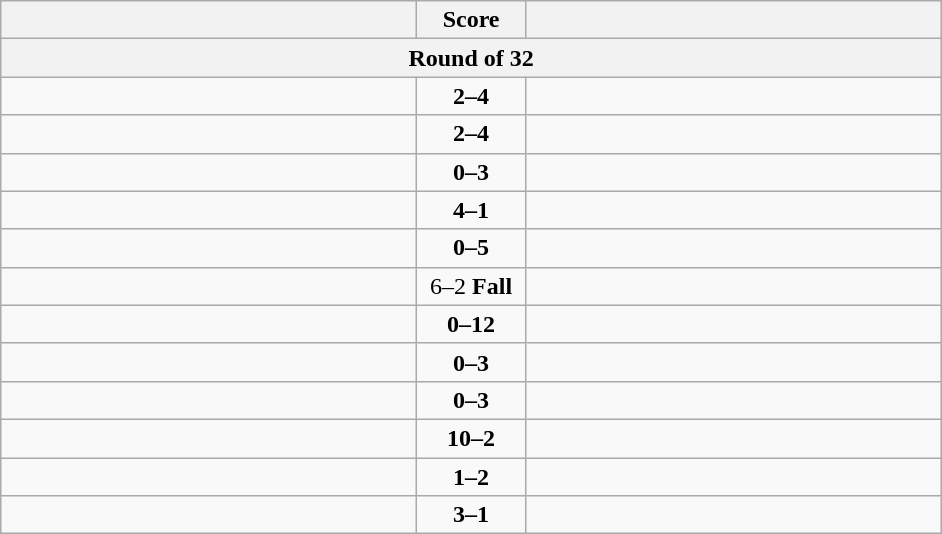<table class="wikitable" style="text-align: left;">
<tr>
<th align="right" width="270"></th>
<th width="65">Score</th>
<th align="left" width="270"></th>
</tr>
<tr>
<th colspan="3">Round of 32</th>
</tr>
<tr>
<td></td>
<td align=center><strong>2–4</strong></td>
<td><strong></strong></td>
</tr>
<tr>
<td></td>
<td align=center><strong>2–4</strong></td>
<td><strong></strong></td>
</tr>
<tr>
<td></td>
<td align=center><strong>0–3</strong></td>
<td><strong></strong></td>
</tr>
<tr>
<td><strong></strong></td>
<td align=center><strong>4–1</strong></td>
<td></td>
</tr>
<tr>
<td></td>
<td align=center><strong>0–5</strong></td>
<td><strong></strong></td>
</tr>
<tr>
<td><strong></strong></td>
<td align=center>6–2 <strong>Fall</strong></td>
<td></td>
</tr>
<tr>
<td></td>
<td align=center><strong>0–12</strong></td>
<td><strong></strong></td>
</tr>
<tr>
<td></td>
<td align=center><strong>0–3</strong></td>
<td><strong></strong></td>
</tr>
<tr>
<td></td>
<td align=center><strong>0–3</strong></td>
<td><strong></strong></td>
</tr>
<tr>
<td><strong></strong></td>
<td align=center><strong>10–2</strong></td>
<td></td>
</tr>
<tr>
<td></td>
<td align=center><strong>1–2</strong></td>
<td><strong></strong></td>
</tr>
<tr>
<td><strong></strong></td>
<td align=center><strong>3–1</strong></td>
<td></td>
</tr>
</table>
